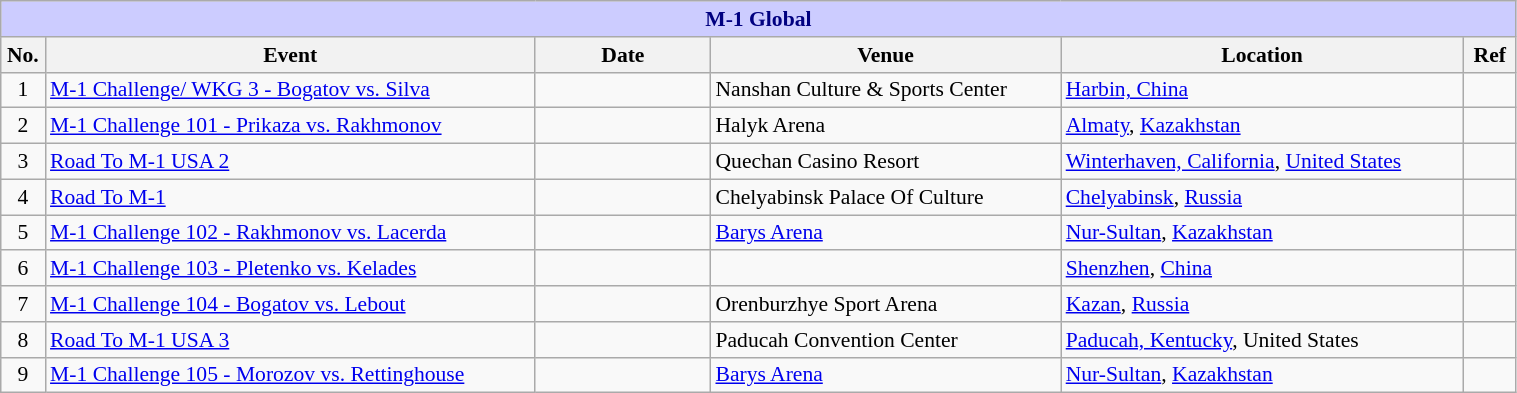<table class="wikitable" style="width:80%; font-size:90%;">
<tr>
<th colspan="8" style="background-color: #ccf; color: #000080; text-align: center;"><strong>M-1 Global</strong></th>
</tr>
<tr>
<th style= width:1%;">No.</th>
<th style= width:28%;">Event</th>
<th style= width:10%;">Date</th>
<th style= width:20%;">Venue</th>
<th style= width:23%;">Location</th>
<th style= width:3%;">Ref</th>
</tr>
<tr>
<td align=center>1</td>
<td><a href='#'>M-1 Challenge/ WKG 3 - Bogatov vs. Silva</a></td>
<td></td>
<td>Nanshan Culture & Sports Center</td>
<td> <a href='#'>Harbin, China</a></td>
<td></td>
</tr>
<tr>
<td align=center>2</td>
<td><a href='#'>M-1 Challenge 101 - Prikaza vs. Rakhmonov</a></td>
<td></td>
<td>Halyk Arena</td>
<td> <a href='#'>Almaty</a>, <a href='#'>Kazakhstan</a></td>
<td></td>
</tr>
<tr>
<td align=center>3</td>
<td><a href='#'>Road To M-1 USA 2</a></td>
<td></td>
<td>Quechan Casino Resort</td>
<td> <a href='#'>Winterhaven, California</a>, <a href='#'>United States</a></td>
<td></td>
</tr>
<tr>
<td align=center>4</td>
<td><a href='#'>Road To M-1</a></td>
<td></td>
<td>Chelyabinsk Palace Of Culture</td>
<td> <a href='#'>Chelyabinsk</a>, <a href='#'>Russia</a></td>
<td></td>
</tr>
<tr>
<td align=center>5</td>
<td><a href='#'>M-1 Challenge 102 - Rakhmonov vs. Lacerda</a></td>
<td></td>
<td><a href='#'>Barys Arena</a></td>
<td> <a href='#'>Nur-Sultan</a>, <a href='#'>Kazakhstan</a></td>
<td></td>
</tr>
<tr>
<td align=center>6</td>
<td><a href='#'>M-1 Challenge 103 - Pletenko vs. Kelades</a></td>
<td></td>
<td></td>
<td> <a href='#'>Shenzhen</a>, <a href='#'>China</a></td>
<td></td>
</tr>
<tr>
<td align=center>7</td>
<td><a href='#'>M-1 Challenge 104 - Bogatov vs. Lebout</a></td>
<td></td>
<td>Orenburzhye Sport Arena</td>
<td> <a href='#'>Kazan</a>, <a href='#'>Russia</a></td>
<td></td>
</tr>
<tr>
<td align=center>8</td>
<td><a href='#'>Road To M-1 USA 3</a></td>
<td></td>
<td>Paducah Convention Center</td>
<td> <a href='#'>Paducah, Kentucky</a>, United States</td>
<td></td>
</tr>
<tr>
<td align=center>9</td>
<td><a href='#'>M-1 Challenge 105 - Morozov vs. Rettinghouse</a></td>
<td></td>
<td><a href='#'>Barys Arena</a></td>
<td> <a href='#'>Nur-Sultan</a>, <a href='#'>Kazakhstan</a></td>
<td></td>
</tr>
</table>
